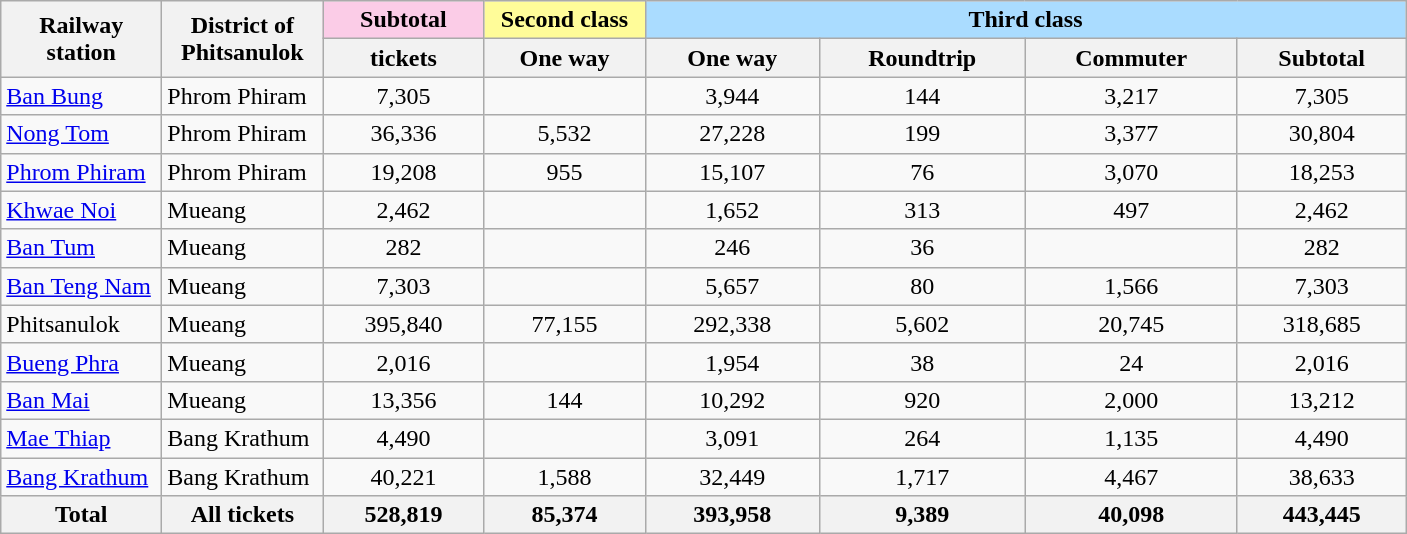<table class="wikitable">
<tr>
<th rowspan=2 style="width:100px;">Railway station</th>
<th rowspan=2 style="width:100px;">District of Phitsanulok</th>
<th colspan=1 style="width:100px; background:#fbcce7;">Subtotal</th>
<th colspan=1 style="width:100px; background:#fffc99;">Second class</th>
<th colspan=4 style="width:500px; background:#aadcff;">Third class</th>
</tr>
<tr>
<th>tickets</th>
<th>One way</th>
<th>One way</th>
<th>Roundtrip</th>
<th>Commuter</th>
<th>Subtotal</th>
</tr>
<tr>
<td><a href='#'>Ban Bung</a></td>
<td>Phrom Phiram</td>
<td style="text-align:center;">7,305</td>
<td style="text-align:center;"> </td>
<td style="text-align:center;">3,944</td>
<td style="text-align:center;">144</td>
<td style="text-align:center;">3,217</td>
<td style="text-align:center;">7,305</td>
</tr>
<tr>
<td><a href='#'>Nong Tom</a></td>
<td>Phrom Phiram</td>
<td style="text-align:center;">36,336</td>
<td style="text-align:center;">5,532</td>
<td style="text-align:center;">27,228</td>
<td style="text-align:center;">199</td>
<td style="text-align:center;">3,377</td>
<td style="text-align:center;">30,804</td>
</tr>
<tr>
<td><a href='#'>Phrom Phiram</a></td>
<td>Phrom Phiram</td>
<td style="text-align:center;">19,208</td>
<td style="text-align:center;">955</td>
<td style=Text-align:center;">15,107</td>
<td style="text-align:center;">76</td>
<td style="text-align:center;">3,070</td>
<td style="text-align:center;">18,253</td>
</tr>
<tr>
<td><a href='#'>Khwae Noi</a></td>
<td>Mueang</td>
<td style="text-align:center;">2,462</td>
<td style="text-align:center;"> </td>
<td style="text-align:center;">1,652</td>
<td style="text-align:center;">313</td>
<td style="text-align:center;">497</td>
<td style="text-align:center;">2,462</td>
</tr>
<tr>
<td><a href='#'>Ban Tum</a></td>
<td>Mueang</td>
<td style="text-align:center;">282</td>
<td style="text-align:center;"> </td>
<td style=Text-align:center;">246</td>
<td style="text-align:center;">36</td>
<td style="text-align:center;"> </td>
<td style="text-align:center;">282</td>
</tr>
<tr>
<td><a href='#'>Ban Teng Nam</a></td>
<td>Mueang</td>
<td style="text-align:center;">7,303</td>
<td style="text-align:center;"> </td>
<td style="text-align:center;">5,657</td>
<td style="text-align:center;">80</td>
<td style="text-align:center;">1,566</td>
<td style="text-align:center;">7,303</td>
</tr>
<tr>
<td>Phitsanulok</td>
<td>Mueang</td>
<td style="text-align:center;">395,840</td>
<td style="text-align:center;">77,155</td>
<td style=text-align:center;">292,338</td>
<td style="text-align:center;">5,602</td>
<td style="text-align:center;">20,745</td>
<td style="text-align:center;">318,685</td>
</tr>
<tr>
<td><a href='#'>Bueng Phra</a></td>
<td>Mueang</td>
<td style="text-align:center;">2,016</td>
<td style="text-align:center;"> </td>
<td style="text-align:center;">1,954</td>
<td style="text-align:center;">38</td>
<td style="text-align:center;">24</td>
<td style="text-align:center;">2,016</td>
</tr>
<tr>
<td><a href='#'>Ban Mai</a></td>
<td>Mueang</td>
<td style="text-align:center;">13,356</td>
<td style="text-align:center;">144</td>
<td style="text-align:center;">10,292</td>
<td style="text-align:center;">920</td>
<td style="text-align:center;">2,000</td>
<td style="text-align:center;">13,212</td>
</tr>
<tr>
<td><a href='#'>Mae Thiap</a></td>
<td>Bang Krathum</td>
<td style="text-align:center;">4,490</td>
<td style="text-align:center;"> </td>
<td style="text-align:center;">3,091</td>
<td style="text-align:center;">264</td>
<td style="text-align:center;">1,135</td>
<td style="text-align:center;">4,490</td>
</tr>
<tr>
<td><a href='#'>Bang Krathum</a></td>
<td>Bang Krathum</td>
<td style="text-align:center;">40,221</td>
<td style="text-align:center;">1,588</td>
<td style="text-align:center;">32,449</td>
<td style="text-align:center;">1,717</td>
<td style="text-align:center;">4,467</td>
<td style="text-align:center;">38,633</td>
</tr>
<tr>
<th>Total</th>
<th>All tickets</th>
<th>528,819</th>
<th>85,374</th>
<th>393,958</th>
<th>9,389</th>
<th>40,098</th>
<th>443,445</th>
</tr>
</table>
